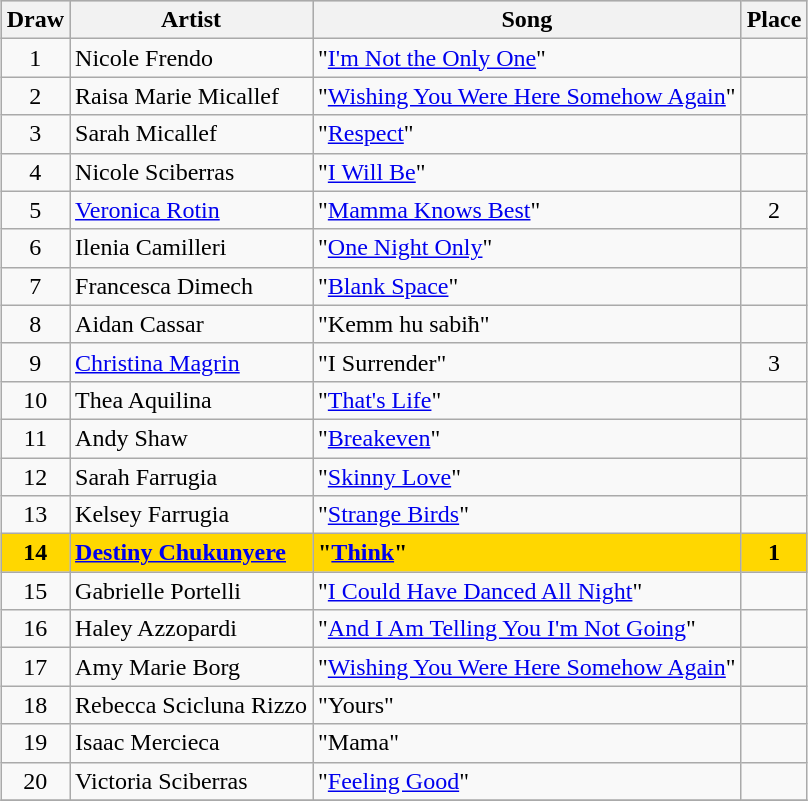<table class="sortable wikitable" style="margin: 1em auto 1em auto; text-align:center">
<tr bgcolor="#CCCCCC">
<th>Draw</th>
<th>Artist</th>
<th>Song</th>
<th>Place</th>
</tr>
<tr>
<td>1</td>
<td align=left>Nicole Frendo</td>
<td align=left>"<a href='#'>I'm Not the Only One</a>"</td>
<td></td>
</tr>
<tr>
<td>2</td>
<td align=left>Raisa Marie Micallef</td>
<td align=left>"<a href='#'>Wishing You Were Here Somehow Again</a>"</td>
<td></td>
</tr>
<tr>
<td>3</td>
<td align=left>Sarah Micallef</td>
<td align=left>"<a href='#'>Respect</a>"</td>
<td></td>
</tr>
<tr>
<td>4</td>
<td align=left>Nicole Sciberras</td>
<td align=left>"<a href='#'>I Will Be</a>"</td>
<td></td>
</tr>
<tr>
<td>5</td>
<td align=left><a href='#'>Veronica Rotin</a></td>
<td align=left>"<a href='#'>Mamma Knows Best</a>"</td>
<td>2</td>
</tr>
<tr>
<td>6</td>
<td align=left>Ilenia Camilleri</td>
<td align=left>"<a href='#'>One Night Only</a>"</td>
<td></td>
</tr>
<tr>
<td>7</td>
<td align=left>Francesca Dimech</td>
<td align=left>"<a href='#'>Blank Space</a>"</td>
<td></td>
</tr>
<tr>
<td>8</td>
<td align=left>Aidan Cassar</td>
<td align=left>"Kemm hu sabiħ"</td>
<td></td>
</tr>
<tr>
<td>9</td>
<td align=left><a href='#'>Christina Magrin</a></td>
<td align=left>"I Surrender"</td>
<td>3</td>
</tr>
<tr>
<td>10</td>
<td align=left>Thea Aquilina</td>
<td align=left>"<a href='#'>That's Life</a>"</td>
<td></td>
</tr>
<tr>
<td>11</td>
<td align=left>Andy Shaw</td>
<td align=left>"<a href='#'>Breakeven</a>"</td>
<td></td>
</tr>
<tr>
<td>12</td>
<td align=left>Sarah Farrugia</td>
<td align=left>"<a href='#'>Skinny Love</a>"</td>
<td></td>
</tr>
<tr>
<td>13</td>
<td align=left>Kelsey Farrugia</td>
<td align=left>"<a href='#'>Strange Birds</a>"</td>
<td></td>
</tr>
<tr style="font-weight:bold;background:gold;">
<td>14</td>
<td align=left><a href='#'>Destiny Chukunyere</a></td>
<td align=left>"<a href='#'>Think</a>"</td>
<td>1</td>
</tr>
<tr>
<td>15</td>
<td align=left>Gabrielle Portelli</td>
<td align=left>"<a href='#'>I Could Have Danced All Night</a>"</td>
<td></td>
</tr>
<tr>
<td>16</td>
<td align=left>Haley Azzopardi</td>
<td align=left>"<a href='#'>And I Am Telling You I'm Not Going</a>"</td>
<td></td>
</tr>
<tr>
<td>17</td>
<td align=left>Amy Marie Borg</td>
<td align=left>"<a href='#'>Wishing You Were Here Somehow Again</a>"</td>
<td></td>
</tr>
<tr>
<td>18</td>
<td align=left>Rebecca Scicluna Rizzo</td>
<td align=left>"Yours"</td>
<td></td>
</tr>
<tr>
<td>19</td>
<td align=left>Isaac Mercieca</td>
<td align=left>"Mama"</td>
<td></td>
</tr>
<tr>
<td>20</td>
<td align=left>Victoria Sciberras</td>
<td align=left>"<a href='#'>Feeling Good</a>"</td>
<td></td>
</tr>
<tr>
</tr>
</table>
